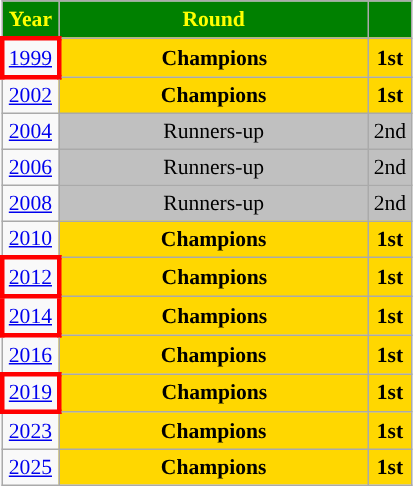<table class="wikitable" style="text-align: center; font-size:90%">
<tr style="color:yellow;">
<th style="background:green;">Year</th>
<th style="background:green; width:200px">Round</th>
<th style="background:green;"></th>
</tr>
<tr>
<td style="border: 3px solid red"><a href='#'>1999</a></td>
<td bgcolor=Gold><strong>Champions</strong></td>
<td bgcolor=Gold><strong>1st</strong></td>
</tr>
<tr>
<td><a href='#'>2002</a></td>
<td bgcolor=Gold><strong>Champions</strong></td>
<td bgcolor=Gold><strong>1st</strong></td>
</tr>
<tr>
<td><a href='#'>2004</a></td>
<td bgcolor=Silver>Runners-up</td>
<td bgcolor=Silver>2nd</td>
</tr>
<tr>
<td><a href='#'>2006</a></td>
<td bgcolor=Silver>Runners-up</td>
<td bgcolor=Silver>2nd</td>
</tr>
<tr>
<td><a href='#'>2008</a></td>
<td bgcolor=Silver>Runners-up</td>
<td bgcolor=Silver>2nd</td>
</tr>
<tr>
<td><a href='#'>2010</a></td>
<td bgcolor=Gold><strong>Champions</strong></td>
<td bgcolor=Gold><strong>1st</strong></td>
</tr>
<tr>
<td style="border: 3px solid red"><a href='#'>2012</a></td>
<td bgcolor=Gold><strong>Champions</strong></td>
<td bgcolor=Gold><strong>1st</strong></td>
</tr>
<tr>
<td style="border: 3px solid red"><a href='#'>2014</a></td>
<td bgcolor=Gold><strong>Champions</strong></td>
<td bgcolor=Gold><strong>1st</strong></td>
</tr>
<tr>
<td><a href='#'>2016</a></td>
<td bgcolor=Gold><strong>Champions</strong></td>
<td bgcolor=Gold><strong>1st</strong></td>
</tr>
<tr>
<td style="border: 3px solid red"><a href='#'>2019</a></td>
<td bgcolor=Gold><strong>Champions</strong></td>
<td bgcolor=Gold><strong>1st</strong></td>
</tr>
<tr>
<td><a href='#'>2023</a></td>
<td bgcolor=Gold><strong>Champions</strong></td>
<td bgcolor=Gold><strong>1st</strong></td>
</tr>
<tr>
<td><a href='#'>2025</a></td>
<td bgcolor=Gold><strong>Champions</strong></td>
<td bgcolor=Gold><strong>1st</strong></td>
</tr>
</table>
